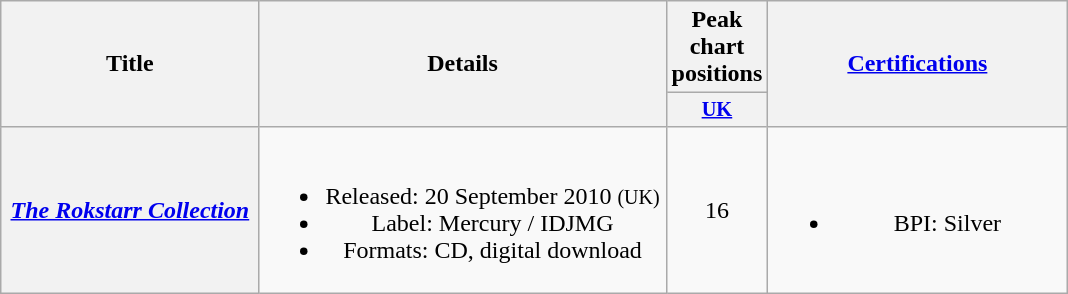<table class="wikitable plainrowheaders" style="text-align:center;">
<tr>
<th scope="col" rowspan="2" style="width:10.3em;">Title</th>
<th scope="col" rowspan="2" style="width:16.5em;">Details</th>
<th scope="col" colspan="1">Peak chart positions</th>
<th scope="col" rowspan="2" style="width:12em;"><a href='#'>Certifications</a></th>
</tr>
<tr>
<th scope="col" style="width:3em;font-size:85%;"><a href='#'>UK</a><br></th>
</tr>
<tr>
<th scope="row"><em><a href='#'>The Rokstarr Collection</a></em></th>
<td><br><ul><li>Released: 20 September 2010 <small>(UK)</small></li><li>Label: Mercury / IDJMG</li><li>Formats: CD, digital download</li></ul></td>
<td>16</td>
<td><br><ul><li>BPI: Silver</li></ul></td>
</tr>
</table>
